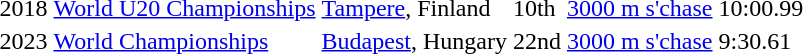<table>
<tr>
<td>2018</td>
<td><a href='#'>World U20 Championships</a></td>
<td><a href='#'>Tampere</a>, Finland</td>
<td>10th</td>
<td><a href='#'>3000 m s'chase</a></td>
<td>10:00.99</td>
</tr>
<tr>
<td>2023</td>
<td><a href='#'>World Championships</a></td>
<td><a href='#'>Budapest</a>, Hungary</td>
<td>22nd</td>
<td><a href='#'>3000 m s'chase</a></td>
<td>9:30.61</td>
<td></td>
</tr>
</table>
